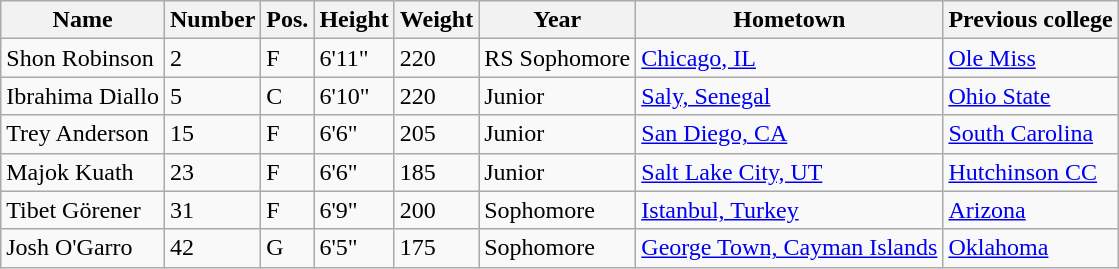<table class="wikitable sortable" border="1">
<tr>
<th>Name</th>
<th>Number</th>
<th>Pos.</th>
<th>Height</th>
<th>Weight</th>
<th>Year</th>
<th>Hometown</th>
<th class="unsortable">Previous college</th>
</tr>
<tr>
<td>Shon Robinson</td>
<td>2</td>
<td>F</td>
<td>6'11"</td>
<td>220</td>
<td>RS Sophomore</td>
<td><a href='#'>Chicago, IL</a></td>
<td><a href='#'>Ole Miss</a></td>
</tr>
<tr>
<td>Ibrahima Diallo</td>
<td>5</td>
<td>C</td>
<td>6'10"</td>
<td>220</td>
<td>Junior</td>
<td><a href='#'>Saly, Senegal</a></td>
<td><a href='#'>Ohio State</a></td>
</tr>
<tr>
<td>Trey Anderson</td>
<td>15</td>
<td>F</td>
<td>6'6"</td>
<td>205</td>
<td>Junior</td>
<td><a href='#'>San Diego, CA</a></td>
<td><a href='#'>South Carolina</a></td>
</tr>
<tr>
<td>Majok Kuath</td>
<td>23</td>
<td>F</td>
<td>6'6"</td>
<td>185</td>
<td>Junior</td>
<td><a href='#'>Salt Lake City, UT</a></td>
<td><a href='#'>Hutchinson CC</a></td>
</tr>
<tr>
<td>Tibet Görener</td>
<td>31</td>
<td>F</td>
<td>6'9"</td>
<td>200</td>
<td>Sophomore</td>
<td><a href='#'>Istanbul, Turkey</a></td>
<td><a href='#'>Arizona</a></td>
</tr>
<tr>
<td>Josh O'Garro</td>
<td>42</td>
<td>G</td>
<td>6'5"</td>
<td>175</td>
<td>Sophomore</td>
<td><a href='#'>George Town, Cayman Islands</a></td>
<td><a href='#'>Oklahoma</a></td>
</tr>
</table>
